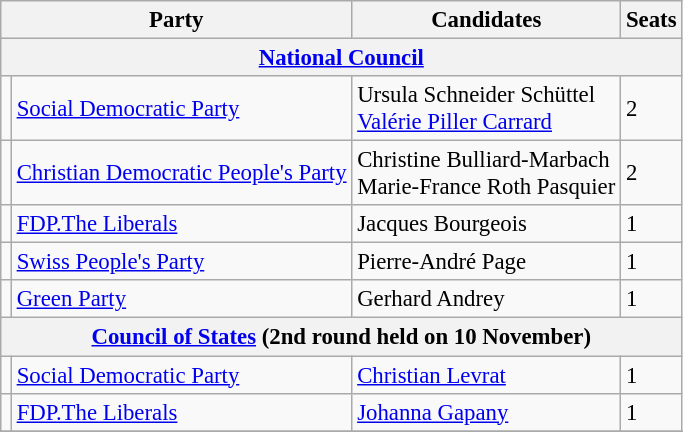<table class="wikitable" style="font-size:95%;">
<tr>
<th colspan=2>Party</th>
<th>Candidates</th>
<th>Seats</th>
</tr>
<tr>
<th colspan=6><a href='#'>National Council</a></th>
</tr>
<tr>
<td bgcolor=></td>
<td align=left><a href='#'>Social Democratic Party</a></td>
<td>Ursula Schneider Schüttel<br><a href='#'>Valérie Piller Carrard</a></td>
<td>2</td>
</tr>
<tr>
<td bgcolor=></td>
<td align=left><a href='#'>Christian Democratic People's Party</a></td>
<td>Christine Bulliard-Marbach<br>Marie-France Roth Pasquier</td>
<td>2</td>
</tr>
<tr>
<td bgcolor=></td>
<td align=left><a href='#'>FDP.The Liberals</a></td>
<td>Jacques Bourgeois</td>
<td>1</td>
</tr>
<tr>
<td bgcolor=></td>
<td align=left><a href='#'>Swiss People's Party</a></td>
<td>Pierre-André Page</td>
<td>1</td>
</tr>
<tr>
<td bgcolor=></td>
<td align=left><a href='#'>Green Party</a></td>
<td>Gerhard Andrey</td>
<td>1</td>
</tr>
<tr>
<th colspan=6><a href='#'>Council of States</a> (2nd round held on 10 November)</th>
</tr>
<tr>
<td bgcolor=></td>
<td align=left><a href='#'>Social Democratic Party</a></td>
<td><a href='#'>Christian Levrat</a></td>
<td>1</td>
</tr>
<tr>
<td bgcolor=></td>
<td align=left><a href='#'>FDP.The Liberals</a></td>
<td><a href='#'>Johanna Gapany</a></td>
<td>1</td>
</tr>
<tr>
</tr>
</table>
